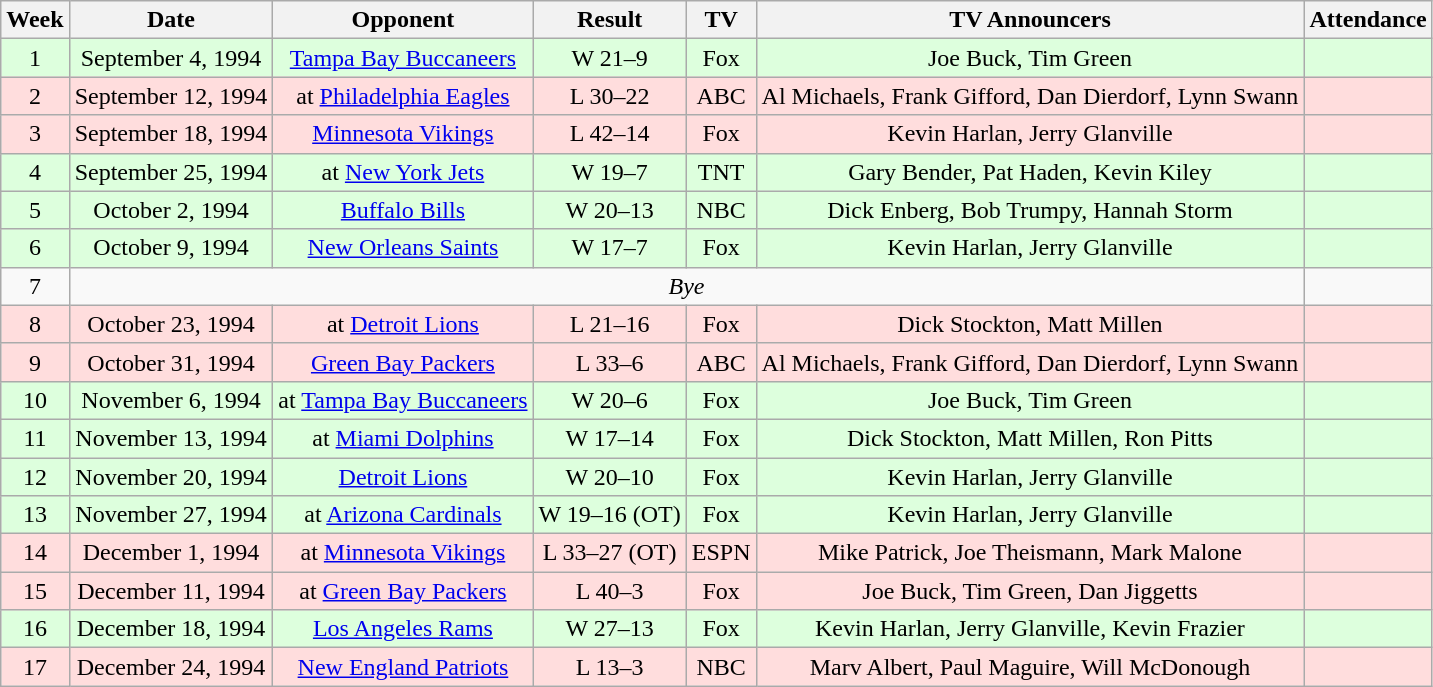<table class="wikitable" align="center">
<tr>
<th>Week</th>
<th>Date</th>
<th>Opponent</th>
<th>Result</th>
<th>TV</th>
<th>TV Announcers</th>
<th>Attendance</th>
</tr>
<tr style="background: #ddffdd;" align="center">
<td>1</td>
<td>September 4, 1994</td>
<td><a href='#'>Tampa Bay Buccaneers</a></td>
<td>W 21–9</td>
<td>Fox</td>
<td>Joe Buck, Tim Green</td>
<td></td>
</tr>
<tr style="background: #ffdddd;" align="center">
<td>2</td>
<td>September 12, 1994</td>
<td>at <a href='#'>Philadelphia Eagles</a></td>
<td>L 30–22</td>
<td>ABC</td>
<td>Al Michaels, Frank Gifford, Dan Dierdorf, Lynn Swann</td>
<td></td>
</tr>
<tr style="background: #ffdddd;" align="center">
<td>3</td>
<td>September 18, 1994</td>
<td><a href='#'>Minnesota Vikings</a></td>
<td>L 42–14</td>
<td>Fox</td>
<td>Kevin Harlan, Jerry Glanville</td>
<td></td>
</tr>
<tr style="background: #ddffdd;" align="center">
<td>4</td>
<td>September 25, 1994</td>
<td>at <a href='#'>New York Jets</a></td>
<td>W 19–7</td>
<td>TNT</td>
<td>Gary Bender, Pat Haden, Kevin Kiley</td>
<td></td>
</tr>
<tr style="background: #ddffdd;" align="center">
<td>5</td>
<td>October 2, 1994</td>
<td><a href='#'>Buffalo Bills</a></td>
<td>W 20–13</td>
<td>NBC</td>
<td>Dick Enberg, Bob Trumpy, Hannah Storm</td>
<td></td>
</tr>
<tr style="background: #ddffdd;" align="center">
<td>6</td>
<td>October 9, 1994</td>
<td><a href='#'>New Orleans Saints</a></td>
<td>W 17–7</td>
<td>Fox</td>
<td>Kevin Harlan, Jerry Glanville</td>
<td></td>
</tr>
<tr align="center">
<td>7</td>
<td colspan="5" align="center"><em>Bye</em></td>
</tr>
<tr style="background: #ffdddd;" align="center">
<td>8</td>
<td>October 23, 1994</td>
<td>at <a href='#'>Detroit Lions</a></td>
<td>L 21–16</td>
<td>Fox</td>
<td>Dick Stockton, Matt Millen</td>
<td></td>
</tr>
<tr style="background: #ffdddd;" align="center">
<td>9</td>
<td>October 31, 1994</td>
<td><a href='#'>Green Bay Packers</a></td>
<td>L 33–6</td>
<td>ABC</td>
<td>Al Michaels, Frank Gifford, Dan Dierdorf, Lynn Swann</td>
<td></td>
</tr>
<tr style="background: #ddffdd;" align="center">
<td>10</td>
<td>November 6, 1994</td>
<td>at <a href='#'>Tampa Bay Buccaneers</a></td>
<td>W 20–6</td>
<td>Fox</td>
<td>Joe Buck, Tim Green</td>
<td></td>
</tr>
<tr style="background: #ddffdd;" align="center">
<td>11</td>
<td>November 13, 1994</td>
<td>at <a href='#'>Miami Dolphins</a></td>
<td>W 17–14</td>
<td>Fox</td>
<td>Dick Stockton, Matt Millen, Ron Pitts</td>
<td></td>
</tr>
<tr style="background: #ddffdd;" align="center">
<td>12</td>
<td>November 20, 1994</td>
<td><a href='#'>Detroit Lions</a></td>
<td>W 20–10</td>
<td>Fox</td>
<td>Kevin Harlan, Jerry Glanville</td>
<td></td>
</tr>
<tr style="background: #ddffdd;" align="center">
<td>13</td>
<td>November 27, 1994</td>
<td>at <a href='#'>Arizona Cardinals</a></td>
<td>W 19–16 (OT)</td>
<td>Fox</td>
<td>Kevin Harlan, Jerry Glanville</td>
<td></td>
</tr>
<tr style="background: #ffdddd;" align="center">
<td>14</td>
<td>December 1, 1994</td>
<td>at <a href='#'>Minnesota Vikings</a></td>
<td>L 33–27 (OT)</td>
<td>ESPN</td>
<td>Mike Patrick, Joe Theismann, Mark Malone</td>
<td></td>
</tr>
<tr style="background: #ffdddd;" align="center">
<td>15</td>
<td>December 11, 1994</td>
<td>at <a href='#'>Green Bay Packers</a></td>
<td>L 40–3</td>
<td>Fox</td>
<td>Joe Buck, Tim Green, Dan Jiggetts</td>
<td></td>
</tr>
<tr style="background: #ddffdd;" align="center">
<td>16</td>
<td>December 18, 1994</td>
<td><a href='#'>Los Angeles Rams</a></td>
<td>W 27–13</td>
<td>Fox</td>
<td>Kevin Harlan, Jerry Glanville, Kevin Frazier</td>
<td></td>
</tr>
<tr style="background: #ffdddd;" align="center">
<td>17</td>
<td>December 24, 1994</td>
<td><a href='#'>New England Patriots</a></td>
<td>L 13–3</td>
<td>NBC</td>
<td>Marv Albert, Paul Maguire, Will McDonough</td>
<td></td>
</tr>
</table>
